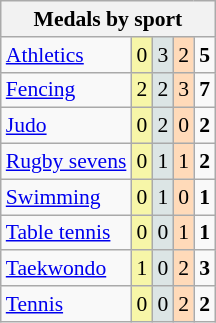<table class="wikitable" style="font-size:90%; text-align:center;">
<tr>
<th colspan="5">Medals by sport</th>
</tr>
<tr>
<td align="left"><a href='#'>Athletics</a></td>
<td style="background:#F7F6A8;">0</td>
<td style="background:#DCE5E5;">3</td>
<td style="background:#FFDAB9;">2</td>
<td><strong>5</strong></td>
</tr>
<tr>
<td align="left"><a href='#'>Fencing</a></td>
<td style="background:#F7F6A8;">2</td>
<td style="background:#DCE5E5;">2</td>
<td style="background:#FFDAB9;">3</td>
<td><strong>7</strong></td>
</tr>
<tr>
<td align="left"><a href='#'>Judo</a></td>
<td style="background:#F7F6A8;">0</td>
<td style="background:#DCE5E5;">2</td>
<td style="background:#FFDAB9;">0</td>
<td><strong>2</strong></td>
</tr>
<tr>
<td align="left"><a href='#'>Rugby sevens</a></td>
<td style="background:#F7F6A8;">0</td>
<td style="background:#DCE5E5;">1</td>
<td style="background:#FFDAB9;">1</td>
<td><strong>2</strong></td>
</tr>
<tr>
<td align="left"><a href='#'>Swimming</a></td>
<td style="background:#F7F6A8;">0</td>
<td style="background:#DCE5E5;">1</td>
<td style="background:#FFDAB9;">0</td>
<td><strong>1</strong></td>
</tr>
<tr>
<td align="left"><a href='#'>Table tennis</a></td>
<td style="background:#F7F6A8;">0</td>
<td style="background:#DCE5E5;">0</td>
<td style="background:#FFDAB9;">1</td>
<td><strong>1</strong></td>
</tr>
<tr>
<td align="left"><a href='#'>Taekwondo</a></td>
<td style="background:#F7F6A8;">1</td>
<td style="background:#DCE5E5;">0</td>
<td style="background:#FFDAB9;">2</td>
<td><strong>3</strong></td>
</tr>
<tr>
<td align="left"><a href='#'>Tennis</a></td>
<td style="background:#F7F6A8;">0</td>
<td style="background:#DCE5E5;">0</td>
<td style="background:#FFDAB9;">2</td>
<td><strong>2</strong></td>
</tr>
</table>
